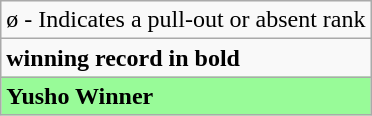<table class="wikitable">
<tr>
<td>ø - Indicates a pull-out or absent rank</td>
</tr>
<tr>
<td><strong>winning record in bold</strong></td>
</tr>
<tr>
<td style="background: PaleGreen;"><strong>Yusho Winner</strong></td>
</tr>
</table>
